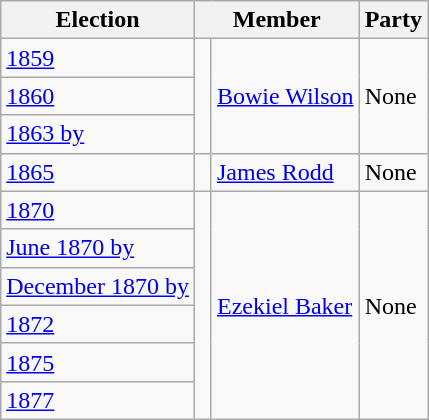<table class="wikitable">
<tr>
<th>Election</th>
<th colspan="2">Member</th>
<th>Party</th>
</tr>
<tr>
<td><a href='#'>1859</a></td>
<td rowspan="3" > </td>
<td rowspan="3"><a href='#'>Bowie Wilson</a></td>
<td rowspan="3">None</td>
</tr>
<tr>
<td><a href='#'>1860</a></td>
</tr>
<tr>
<td><a href='#'>1863 by</a></td>
</tr>
<tr>
<td><a href='#'>1865</a></td>
<td> </td>
<td><a href='#'>James Rodd</a></td>
<td>None</td>
</tr>
<tr>
<td><a href='#'>1870</a></td>
<td rowspan="6" > </td>
<td rowspan="6"><a href='#'>Ezekiel Baker</a></td>
<td rowspan="6">None</td>
</tr>
<tr>
<td><a href='#'>June 1870 by</a></td>
</tr>
<tr>
<td><a href='#'>December 1870 by</a></td>
</tr>
<tr>
<td><a href='#'>1872</a></td>
</tr>
<tr>
<td><a href='#'>1875</a></td>
</tr>
<tr>
<td><a href='#'>1877</a></td>
</tr>
</table>
